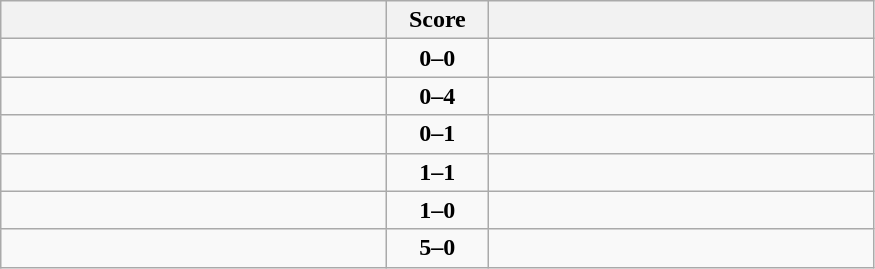<table class="wikitable" style="text-align: center; font-size:100% ">
<tr>
<th align="right" width="250"></th>
<th width="60">Score</th>
<th align="left" width="250"></th>
</tr>
<tr>
<td align=left></td>
<td align=center><strong>0–0</strong></td>
<td align=left></td>
</tr>
<tr>
<td align=left></td>
<td align=center><strong>0–4</strong></td>
<td align=left></td>
</tr>
<tr>
<td align=left></td>
<td align=center><strong>0–1</strong></td>
<td align=left></td>
</tr>
<tr>
<td align=left></td>
<td align=center><strong>1–1</strong></td>
<td align=left></td>
</tr>
<tr>
<td align=left></td>
<td align=center><strong>1–0</strong></td>
<td align=left></td>
</tr>
<tr>
<td align=left></td>
<td align=center><strong>5–0</strong></td>
<td align=left></td>
</tr>
</table>
